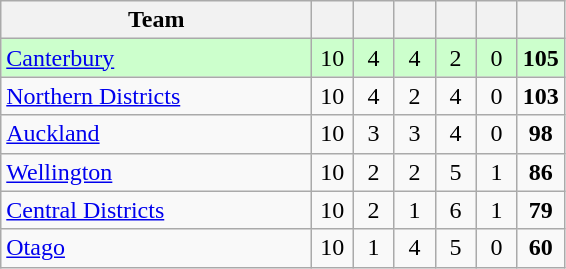<table class="wikitable" style="text-align:center">
<tr>
<th style="width:200px">Team</th>
<th width="20"></th>
<th width="20"></th>
<th width="20"></th>
<th width="20"></th>
<th width="20"></th>
<th width="20"></th>
</tr>
<tr style="background:#cfc">
<td style="text-align:left;"><a href='#'>Canterbury</a></td>
<td>10</td>
<td>4</td>
<td>4</td>
<td>2</td>
<td>0</td>
<td><strong>105</strong></td>
</tr>
<tr>
<td style="text-align:left;"><a href='#'>Northern Districts</a></td>
<td>10</td>
<td>4</td>
<td>2</td>
<td>4</td>
<td>0</td>
<td><strong>103</strong></td>
</tr>
<tr>
<td style="text-align:left;"><a href='#'>Auckland</a></td>
<td>10</td>
<td>3</td>
<td>3</td>
<td>4</td>
<td>0</td>
<td><strong>98</strong></td>
</tr>
<tr>
<td style="text-align:left;"><a href='#'>Wellington</a></td>
<td>10</td>
<td>2</td>
<td>2</td>
<td>5</td>
<td>1</td>
<td><strong>86</strong></td>
</tr>
<tr>
<td style="text-align:left;"><a href='#'>Central Districts</a></td>
<td>10</td>
<td>2</td>
<td>1</td>
<td>6</td>
<td>1</td>
<td><strong>79</strong></td>
</tr>
<tr>
<td style="text-align:left;"><a href='#'>Otago</a></td>
<td>10</td>
<td>1</td>
<td>4</td>
<td>5</td>
<td>0</td>
<td><strong>60</strong></td>
</tr>
</table>
